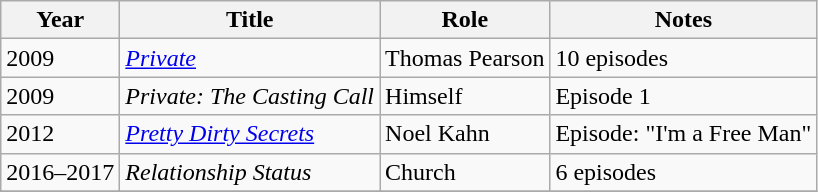<table class="wikitable sortable">
<tr>
<th>Year</th>
<th>Title</th>
<th>Role</th>
<th class="unsortable">Notes</th>
</tr>
<tr>
<td>2009</td>
<td><em><a href='#'>Private</a></em></td>
<td>Thomas Pearson</td>
<td>10 episodes</td>
</tr>
<tr>
<td>2009</td>
<td><em>Private: The Casting Call</em></td>
<td>Himself</td>
<td>Episode 1</td>
</tr>
<tr>
<td>2012</td>
<td><em><a href='#'>Pretty Dirty Secrets</a></em></td>
<td>Noel Kahn</td>
<td>Episode: "I'm a Free Man"</td>
</tr>
<tr>
<td>2016–2017</td>
<td><em>Relationship Status</em></td>
<td>Church</td>
<td>6 episodes</td>
</tr>
<tr>
</tr>
</table>
